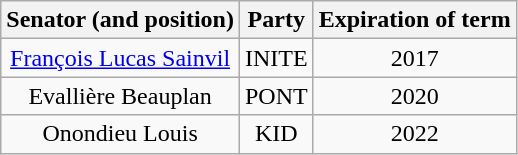<table class="wikitable" style="text-align:center;">
<tr>
<th>Senator (and position)</th>
<th>Party</th>
<th>Expiration of term</th>
</tr>
<tr>
<td><a href='#'>François Lucas Sainvil</a></td>
<td>INITE</td>
<td>2017</td>
</tr>
<tr>
<td>Evallière Beauplan</td>
<td>PONT</td>
<td>2020</td>
</tr>
<tr>
<td>Onondieu Louis</td>
<td>KID</td>
<td>2022</td>
</tr>
</table>
